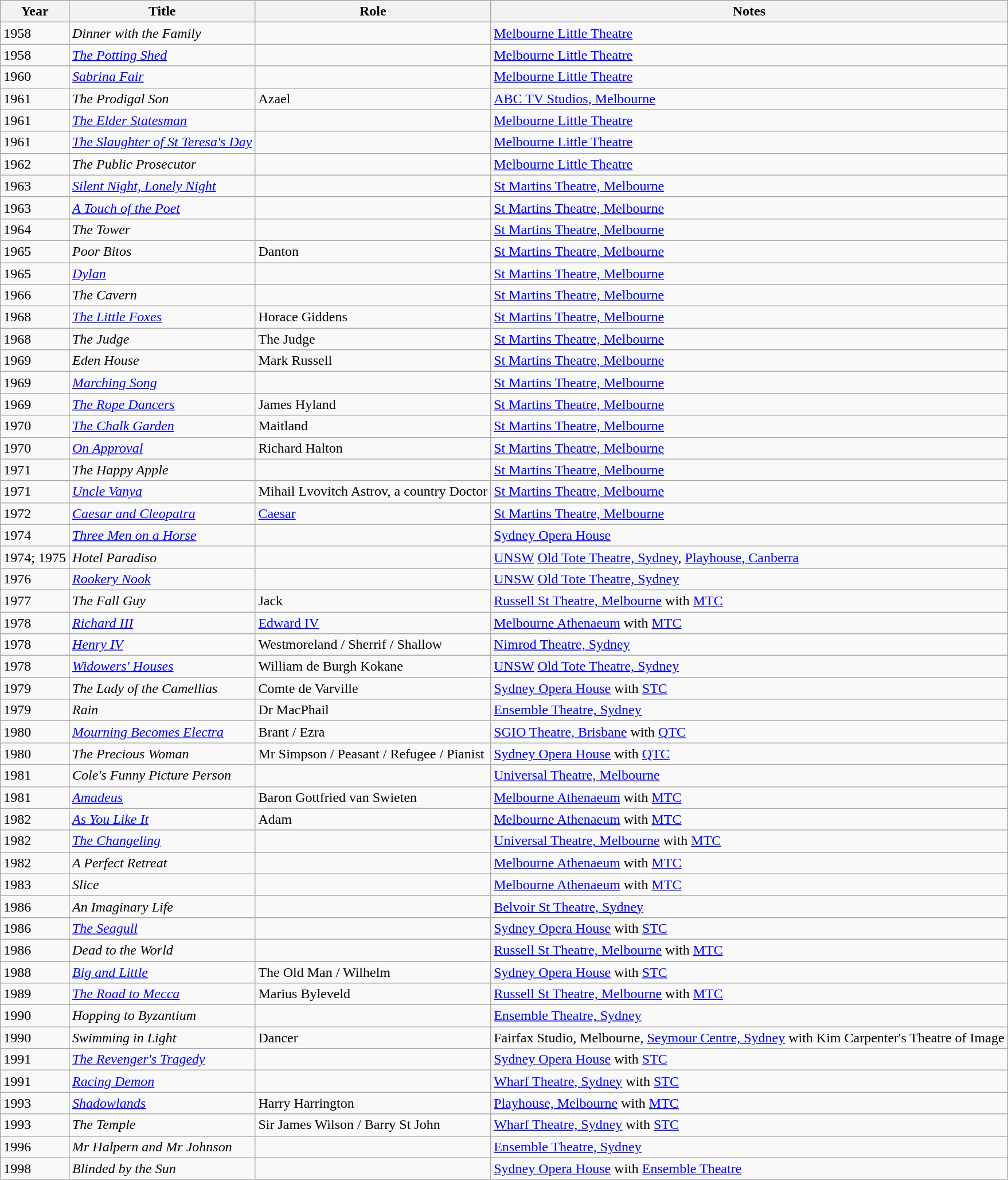<table class=wikitable>
<tr>
<th>Year</th>
<th>Title</th>
<th>Role</th>
<th>Notes</th>
</tr>
<tr>
<td>1958</td>
<td><em>Dinner with the Family</em></td>
<td></td>
<td><a href='#'>Melbourne Little Theatre</a></td>
</tr>
<tr>
<td>1958</td>
<td><em><a href='#'>The Potting Shed</a></em></td>
<td></td>
<td><a href='#'>Melbourne Little Theatre</a></td>
</tr>
<tr>
<td>1960</td>
<td><em><a href='#'>Sabrina Fair</a></em></td>
<td></td>
<td><a href='#'>Melbourne Little Theatre</a></td>
</tr>
<tr>
<td>1961</td>
<td><em>The Prodigal Son</em></td>
<td>Azael</td>
<td><a href='#'>ABC TV Studios, Melbourne</a></td>
</tr>
<tr>
<td>1961</td>
<td><em><a href='#'>The Elder Statesman</a></em></td>
<td></td>
<td><a href='#'>Melbourne Little Theatre</a></td>
</tr>
<tr>
<td>1961</td>
<td><em><a href='#'>The Slaughter of St Teresa's Day</a></em></td>
<td></td>
<td><a href='#'>Melbourne Little Theatre</a></td>
</tr>
<tr>
<td>1962</td>
<td><em>The Public Prosecutor</em></td>
<td></td>
<td><a href='#'>Melbourne Little Theatre</a></td>
</tr>
<tr>
<td>1963</td>
<td><em><a href='#'>Silent Night, Lonely Night</a></em></td>
<td></td>
<td><a href='#'>St Martins Theatre, Melbourne</a></td>
</tr>
<tr>
<td>1963</td>
<td><em><a href='#'>A Touch of the Poet</a></em></td>
<td></td>
<td><a href='#'>St Martins Theatre, Melbourne</a></td>
</tr>
<tr>
<td>1964</td>
<td><em>The Tower</em></td>
<td></td>
<td><a href='#'>St Martins Theatre, Melbourne</a></td>
</tr>
<tr>
<td>1965</td>
<td><em>Poor Bitos</em></td>
<td>Danton</td>
<td><a href='#'>St Martins Theatre, Melbourne</a></td>
</tr>
<tr>
<td>1965</td>
<td><em><a href='#'>Dylan</a></em></td>
<td></td>
<td><a href='#'>St Martins Theatre, Melbourne</a></td>
</tr>
<tr>
<td>1966</td>
<td><em>The Cavern</em></td>
<td></td>
<td><a href='#'>St Martins Theatre, Melbourne</a></td>
</tr>
<tr>
<td>1968</td>
<td><em><a href='#'>The Little Foxes</a></em></td>
<td>Horace Giddens</td>
<td><a href='#'>St Martins Theatre, Melbourne</a></td>
</tr>
<tr>
<td>1968</td>
<td><em>The Judge</em></td>
<td>The Judge</td>
<td><a href='#'>St Martins Theatre, Melbourne</a></td>
</tr>
<tr>
<td>1969</td>
<td><em>Eden House</em></td>
<td>Mark Russell</td>
<td><a href='#'>St Martins Theatre, Melbourne</a></td>
</tr>
<tr>
<td>1969</td>
<td><em><a href='#'>Marching Song</a></em></td>
<td></td>
<td><a href='#'>St Martins Theatre, Melbourne</a></td>
</tr>
<tr>
<td>1969</td>
<td><em><a href='#'>The Rope Dancers</a></em></td>
<td>James Hyland</td>
<td><a href='#'>St Martins Theatre, Melbourne</a></td>
</tr>
<tr>
<td>1970</td>
<td><em><a href='#'>The Chalk Garden</a></em></td>
<td>Maitland</td>
<td><a href='#'>St Martins Theatre, Melbourne</a></td>
</tr>
<tr>
<td>1970</td>
<td><em><a href='#'>On Approval</a></em></td>
<td>Richard Halton</td>
<td><a href='#'>St Martins Theatre, Melbourne</a></td>
</tr>
<tr>
<td>1971</td>
<td><em>The Happy Apple</em></td>
<td></td>
<td><a href='#'>St Martins Theatre, Melbourne</a></td>
</tr>
<tr>
<td>1971</td>
<td><em><a href='#'>Uncle Vanya</a></em></td>
<td>Mihail Lvovitch Astrov, a country Doctor</td>
<td><a href='#'>St Martins Theatre, Melbourne</a></td>
</tr>
<tr>
<td>1972</td>
<td><em><a href='#'>Caesar and Cleopatra</a></em></td>
<td><a href='#'>Caesar</a></td>
<td><a href='#'>St Martins Theatre, Melbourne</a></td>
</tr>
<tr>
<td>1974</td>
<td><em><a href='#'>Three Men on a Horse</a></em></td>
<td></td>
<td><a href='#'>Sydney Opera House</a></td>
</tr>
<tr>
<td>1974; 1975</td>
<td><em>Hotel Paradiso</em></td>
<td></td>
<td><a href='#'>UNSW</a> <a href='#'>Old Tote Theatre, Sydney</a>, <a href='#'>Playhouse, Canberra</a></td>
</tr>
<tr>
<td>1976</td>
<td><em><a href='#'>Rookery Nook</a></em></td>
<td></td>
<td><a href='#'>UNSW</a> <a href='#'>Old Tote Theatre, Sydney</a></td>
</tr>
<tr>
<td>1977</td>
<td><em>The Fall Guy</em></td>
<td>Jack</td>
<td><a href='#'>Russell St Theatre, Melbourne</a> with <a href='#'>MTC</a></td>
</tr>
<tr>
<td>1978</td>
<td><em><a href='#'>Richard III</a></em></td>
<td><a href='#'>Edward IV</a></td>
<td><a href='#'>Melbourne Athenaeum</a> with <a href='#'>MTC</a></td>
</tr>
<tr>
<td>1978</td>
<td><em><a href='#'>Henry IV</a></em></td>
<td>Westmoreland / Sherrif / Shallow</td>
<td><a href='#'>Nimrod Theatre, Sydney</a></td>
</tr>
<tr>
<td>1978</td>
<td><em><a href='#'>Widowers' Houses</a></em></td>
<td>William de Burgh Kokane</td>
<td><a href='#'>UNSW</a> <a href='#'>Old Tote Theatre, Sydney</a></td>
</tr>
<tr>
<td>1979</td>
<td><em>The Lady of the Camellias</em></td>
<td>Comte de Varville</td>
<td><a href='#'>Sydney Opera House</a> with <a href='#'>STC</a></td>
</tr>
<tr>
<td>1979</td>
<td><em>Rain</em></td>
<td>Dr MacPhail</td>
<td><a href='#'>Ensemble Theatre, Sydney</a></td>
</tr>
<tr>
<td>1980</td>
<td><em><a href='#'>Mourning Becomes Electra</a></em></td>
<td>Brant / Ezra</td>
<td><a href='#'>SGIO Theatre, Brisbane</a> with <a href='#'>QTC</a></td>
</tr>
<tr>
<td>1980</td>
<td><em>The Precious Woman</em></td>
<td>Mr Simpson / Peasant / Refugee / Pianist</td>
<td><a href='#'>Sydney Opera House</a> with <a href='#'>QTC</a></td>
</tr>
<tr>
<td>1981</td>
<td><em>Cole's Funny Picture Person</em></td>
<td></td>
<td><a href='#'>Universal Theatre, Melbourne</a></td>
</tr>
<tr>
<td>1981</td>
<td><em><a href='#'>Amadeus</a></em></td>
<td>Baron Gottfried van Swieten</td>
<td><a href='#'>Melbourne Athenaeum</a> with <a href='#'>MTC</a></td>
</tr>
<tr>
<td>1982</td>
<td><em><a href='#'>As You Like It</a></em></td>
<td>Adam</td>
<td><a href='#'>Melbourne Athenaeum</a> with <a href='#'>MTC</a></td>
</tr>
<tr>
<td>1982</td>
<td><em><a href='#'>The Changeling</a></em></td>
<td></td>
<td><a href='#'>Universal Theatre, Melbourne</a> with <a href='#'>MTC</a></td>
</tr>
<tr>
<td>1982</td>
<td><em>A Perfect Retreat</em></td>
<td></td>
<td><a href='#'>Melbourne Athenaeum</a> with <a href='#'>MTC</a></td>
</tr>
<tr>
<td>1983</td>
<td><em>Slice</em></td>
<td></td>
<td><a href='#'>Melbourne Athenaeum</a> with <a href='#'>MTC</a></td>
</tr>
<tr>
<td>1986</td>
<td><em>An Imaginary Life</em></td>
<td></td>
<td><a href='#'>Belvoir St Theatre, Sydney</a></td>
</tr>
<tr>
<td>1986</td>
<td><em><a href='#'>The Seagull</a></em></td>
<td></td>
<td><a href='#'>Sydney Opera House</a> with <a href='#'>STC</a></td>
</tr>
<tr>
<td>1986</td>
<td><em>Dead to the World</em></td>
<td></td>
<td><a href='#'>Russell St Theatre, Melbourne</a> with <a href='#'>MTC</a></td>
</tr>
<tr>
<td>1988</td>
<td><em><a href='#'>Big and Little</a></em></td>
<td>The Old Man / Wilhelm</td>
<td><a href='#'>Sydney Opera House</a> with <a href='#'>STC</a></td>
</tr>
<tr>
<td>1989</td>
<td><em><a href='#'>The Road to Mecca</a></em></td>
<td>Marius Byleveld</td>
<td><a href='#'>Russell St Theatre, Melbourne</a> with <a href='#'>MTC</a></td>
</tr>
<tr>
<td>1990</td>
<td><em>Hopping to Byzantium</em></td>
<td></td>
<td><a href='#'>Ensemble Theatre, Sydney</a></td>
</tr>
<tr>
<td>1990</td>
<td><em>Swimming in Light</em></td>
<td>Dancer</td>
<td>Fairfax Studio, Melbourne, <a href='#'>Seymour Centre, Sydney</a> with Kim Carpenter's Theatre of Image</td>
</tr>
<tr>
<td>1991</td>
<td><em><a href='#'>The Revenger's Tragedy</a></em></td>
<td></td>
<td><a href='#'>Sydney Opera House</a> with <a href='#'>STC</a></td>
</tr>
<tr>
<td>1991</td>
<td><em><a href='#'>Racing Demon</a></em></td>
<td></td>
<td><a href='#'>Wharf Theatre, Sydney</a> with <a href='#'>STC</a></td>
</tr>
<tr>
<td>1993</td>
<td><em><a href='#'>Shadowlands</a></em></td>
<td>Harry Harrington</td>
<td><a href='#'>Playhouse, Melbourne</a> with <a href='#'>MTC</a></td>
</tr>
<tr>
<td>1993</td>
<td><em>The Temple</em></td>
<td>Sir James Wilson / Barry St John</td>
<td><a href='#'>Wharf Theatre, Sydney</a> with <a href='#'>STC</a></td>
</tr>
<tr>
<td>1996</td>
<td><em>Mr Halpern and Mr Johnson</em></td>
<td></td>
<td><a href='#'>Ensemble Theatre, Sydney</a></td>
</tr>
<tr>
<td>1998</td>
<td><em>Blinded by the Sun</em></td>
<td></td>
<td><a href='#'>Sydney Opera House</a> with <a href='#'>Ensemble Theatre</a></td>
</tr>
</table>
